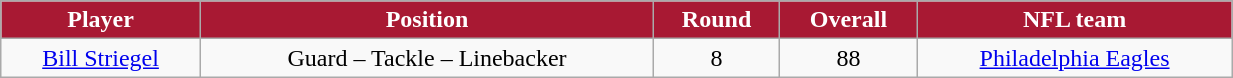<table class="wikitable" width="65%">
<tr align="center"  style="background:#A81933;color:#FFFFFF;">
<td><strong>Player</strong></td>
<td><strong>Position</strong></td>
<td><strong>Round</strong></td>
<td><strong>Overall</strong></td>
<td><strong>NFL team</strong></td>
</tr>
<tr align="center" bgcolor="">
<td><a href='#'>Bill Striegel</a></td>
<td>Guard – Tackle – Linebacker</td>
<td>8</td>
<td>88</td>
<td><a href='#'>Philadelphia Eagles</a></td>
</tr>
</table>
